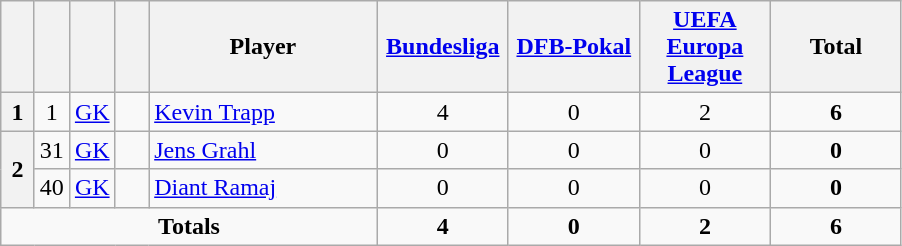<table class="wikitable" style="text-align:center">
<tr>
<th width=15></th>
<th width=15></th>
<th width=15></th>
<th width=15></th>
<th width=145>Player</th>
<th width=80><a href='#'>Bundesliga</a></th>
<th width=80><a href='#'>DFB-Pokal</a></th>
<th width=80><a href='#'>UEFA Europa League</a></th>
<th width=80>Total</th>
</tr>
<tr>
<th rowspan=1>1</th>
<td>1</td>
<td><a href='#'>GK</a></td>
<td></td>
<td align=left><a href='#'>Kevin Trapp</a></td>
<td>4</td>
<td>0</td>
<td>2</td>
<td><strong>6</strong></td>
</tr>
<tr>
<th rowspan=2>2</th>
<td>31</td>
<td><a href='#'>GK</a></td>
<td></td>
<td align=left><a href='#'>Jens Grahl</a></td>
<td>0</td>
<td>0</td>
<td>0</td>
<td><strong>0</strong></td>
</tr>
<tr>
<td>40</td>
<td><a href='#'>GK</a></td>
<td></td>
<td align=left><a href='#'>Diant Ramaj</a></td>
<td>0</td>
<td>0</td>
<td>0</td>
<td><strong>0</strong></td>
</tr>
<tr>
<td colspan=5><strong>Totals</strong></td>
<td><strong>4</strong></td>
<td><strong>0</strong></td>
<td><strong>2</strong></td>
<td><strong>6</strong></td>
</tr>
</table>
